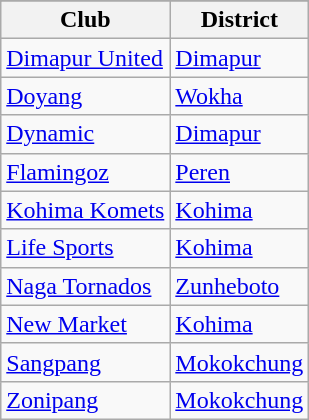<table class="wikitable">
<tr style="background-color:#CCFFCC">
</tr>
<tr style="background-color:#FFCCCC">
</tr>
<tr style="background-color:#FFFFCC">
</tr>
<tr>
<th>Club</th>
<th>District</th>
</tr>
<tr>
<td style="text-align:left;"><a href='#'>Dimapur United</a></td>
<td><a href='#'>Dimapur</a></td>
</tr>
<tr>
<td style="text-align:left;"><a href='#'>Doyang</a></td>
<td><a href='#'>Wokha</a></td>
</tr>
<tr>
<td style="text-align:left;"><a href='#'>Dynamic</a></td>
<td><a href='#'>Dimapur</a></td>
</tr>
<tr>
<td style="text-align:left;"><a href='#'>Flamingoz</a></td>
<td><a href='#'>Peren</a></td>
</tr>
<tr>
<td style="text-align:left;"><a href='#'>Kohima Komets</a></td>
<td><a href='#'>Kohima</a></td>
</tr>
<tr>
<td style="text-align:left;"><a href='#'>Life Sports</a></td>
<td><a href='#'>Kohima</a></td>
</tr>
<tr>
<td style="text-align:left;"><a href='#'>Naga Tornados</a></td>
<td><a href='#'>Zunheboto</a></td>
</tr>
<tr>
<td style="text-align:left;"><a href='#'>New Market</a></td>
<td><a href='#'>Kohima</a></td>
</tr>
<tr>
<td style="text-align:left;"><a href='#'>Sangpang</a></td>
<td><a href='#'>Mokokchung</a></td>
</tr>
<tr>
<td style="text-align:left;"><a href='#'>Zonipang</a></td>
<td><a href='#'>Mokokchung</a></td>
</tr>
</table>
